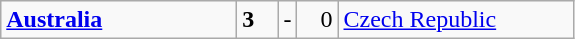<table class="wikitable">
<tr>
<td width=150> <strong><a href='#'>Australia</a></strong></td>
<td style="width:20px; text-align:left;"><strong>3</strong></td>
<td>-</td>
<td style="width:20px; text-align:right;">0</td>
<td width=150> <a href='#'>Czech Republic</a></td>
</tr>
</table>
